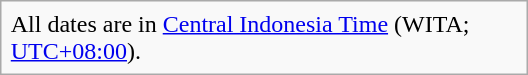<table class="infobox selfreference" style="width:22em;">
<tr>
<td>All dates are in <a href='#'>Central Indonesia Time</a> (WITA; <a href='#'>UTC+08:00</a>).</td>
</tr>
</table>
